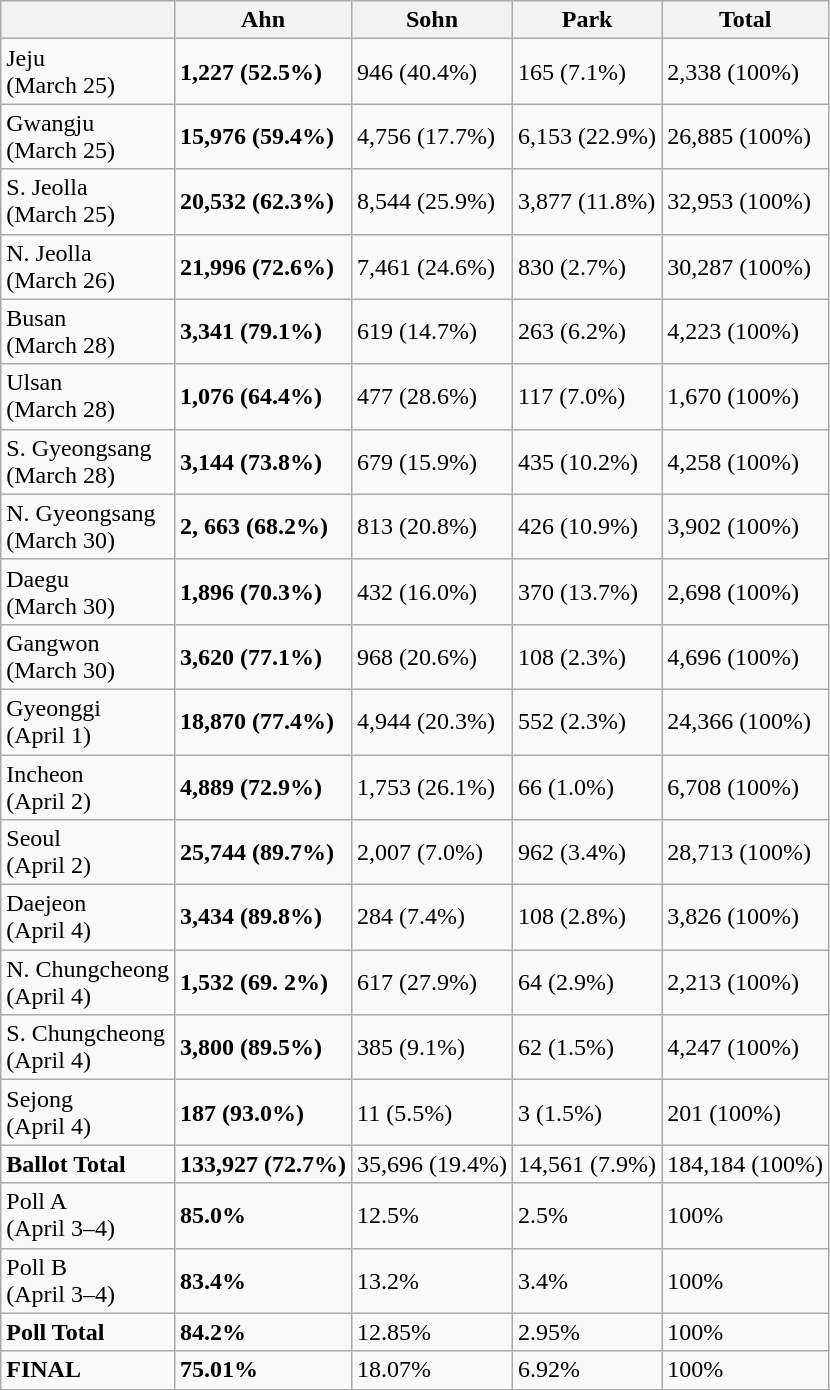<table class="wikitable">
<tr>
<th></th>
<th>Ahn</th>
<th>Sohn</th>
<th>Park</th>
<th>Total</th>
</tr>
<tr>
<td>Jeju<br>(March 25)</td>
<td><strong>1,227 (52.5%)</strong></td>
<td>946 (40.4%)</td>
<td>165 (7.1%)</td>
<td>2,338 (100%)</td>
</tr>
<tr>
<td>Gwangju<br>(March 25)</td>
<td><strong>15,976 (59.4%)</strong></td>
<td>4,756 (17.7%)</td>
<td>6,153 (22.9%)</td>
<td>26,885 (100%)</td>
</tr>
<tr>
<td>S. Jeolla<br>(March 25)</td>
<td><strong>20,532 (62.3%)</strong></td>
<td>8,544 (25.9%)</td>
<td>3,877 (11.8%)</td>
<td>32,953 (100%)</td>
</tr>
<tr>
<td>N. Jeolla<br>(March 26)</td>
<td><strong>21,996 (72.6%)</strong></td>
<td>7,461 (24.6%)</td>
<td>830 (2.7%)</td>
<td>30,287 (100%)</td>
</tr>
<tr>
<td>Busan<br>(March 28)</td>
<td><strong>3,341 (79.1%)</strong></td>
<td>619 (14.7%)</td>
<td>263 (6.2%)</td>
<td>4,223 (100%)</td>
</tr>
<tr>
<td>Ulsan<br>(March 28)</td>
<td><strong>1,076 (64.4%)</strong></td>
<td>477 (28.6%)</td>
<td>117 (7.0%)</td>
<td>1,670 (100%)</td>
</tr>
<tr>
<td>S. Gyeongsang<br>(March 28)</td>
<td><strong>3,144 (73.8%)</strong></td>
<td>679 (15.9%)</td>
<td>435 (10.2%)</td>
<td>4,258 (100%)</td>
</tr>
<tr>
<td>N. Gyeongsang<br>(March 30)</td>
<td><strong>2, 663 (68.2%)</strong></td>
<td>813 (20.8%)</td>
<td>426 (10.9%)</td>
<td>3,902 (100%)</td>
</tr>
<tr>
<td>Daegu<br>(March 30)</td>
<td><strong>1,896 (70.3%)</strong></td>
<td>432 (16.0%)</td>
<td>370 (13.7%)</td>
<td>2,698 (100%)</td>
</tr>
<tr>
<td>Gangwon<br>(March 30)</td>
<td><strong>3,620 (77.1%)</strong></td>
<td>968 (20.6%)</td>
<td>108 (2.3%)</td>
<td>4,696 (100%)</td>
</tr>
<tr>
<td>Gyeonggi<br>(April 1)</td>
<td><strong>18,870 (77.4%)</strong></td>
<td>4,944 (20.3%)</td>
<td>552 (2.3%)</td>
<td>24,366 (100%)</td>
</tr>
<tr>
<td>Incheon<br>(April 2)</td>
<td><strong>4,889 (72.9%)</strong></td>
<td>1,753 (26.1%)</td>
<td>66 (1.0%)</td>
<td>6,708 (100%)</td>
</tr>
<tr>
<td>Seoul<br>(April 2)</td>
<td><strong>25,744 (89.7%)</strong></td>
<td>2,007 (7.0%)</td>
<td>962 (3.4%)</td>
<td>28,713 (100%)</td>
</tr>
<tr>
<td>Daejeon<br>(April 4)</td>
<td><strong>3,434 (89.8%)</strong></td>
<td>284 (7.4%)</td>
<td>108 (2.8%)</td>
<td>3,826 (100%)</td>
</tr>
<tr>
<td>N. Chungcheong<br>(April 4)</td>
<td><strong>1,532 (69. 2%)</strong></td>
<td>617 (27.9%)</td>
<td>64 (2.9%)</td>
<td>2,213 (100%)</td>
</tr>
<tr>
<td>S. Chungcheong<br>(April 4)</td>
<td><strong>3,800 (89.5%)</strong></td>
<td>385 (9.1%)</td>
<td>62 (1.5%)</td>
<td>4,247 (100%)</td>
</tr>
<tr>
<td>Sejong<br>(April 4)</td>
<td><strong>187 (93.0%)</strong></td>
<td>11 (5.5%)</td>
<td>3 (1.5%)</td>
<td>201 (100%)</td>
</tr>
<tr>
<td><strong>Ballot Total</strong></td>
<td><strong>133,927 (72.7%)</strong></td>
<td>35,696 (19.4%)</td>
<td>14,561 (7.9%)</td>
<td>184,184 (100%)</td>
</tr>
<tr>
<td>Poll A<br>(April 3–4)</td>
<td><strong>85.0%</strong></td>
<td>12.5%</td>
<td>2.5%</td>
<td>100%</td>
</tr>
<tr>
<td>Poll B<br>(April 3–4)</td>
<td><strong>83.4%</strong></td>
<td>13.2%</td>
<td>3.4%</td>
<td>100%</td>
</tr>
<tr>
<td><strong>Poll Total</strong></td>
<td><strong>84.2%</strong></td>
<td>12.85%</td>
<td>2.95%</td>
<td>100%</td>
</tr>
<tr>
<td><strong>FINAL</strong></td>
<td><strong>75.01%</strong></td>
<td>18.07%</td>
<td>6.92%</td>
<td>100%</td>
</tr>
</table>
